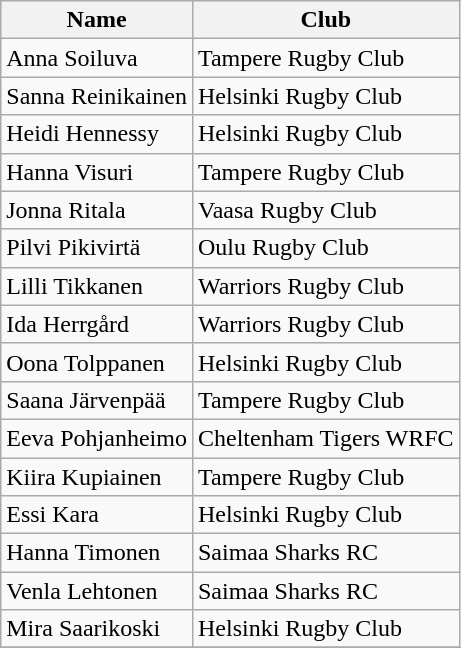<table class="wikitable">
<tr>
<th>Name</th>
<th>Club</th>
</tr>
<tr>
<td>Anna Soiluva</td>
<td>Tampere Rugby Club</td>
</tr>
<tr>
<td>Sanna Reinikainen</td>
<td>Helsinki Rugby Club</td>
</tr>
<tr>
<td>Heidi Hennessy</td>
<td>Helsinki Rugby Club</td>
</tr>
<tr>
<td>Hanna Visuri</td>
<td>Tampere Rugby Club</td>
</tr>
<tr>
<td>Jonna Ritala</td>
<td>Vaasa Rugby Club</td>
</tr>
<tr>
<td>Pilvi Pikivirtä</td>
<td>Oulu Rugby Club</td>
</tr>
<tr>
<td>Lilli Tikkanen</td>
<td>Warriors Rugby Club</td>
</tr>
<tr>
<td>Ida Herrgård</td>
<td>Warriors Rugby Club</td>
</tr>
<tr>
<td>Oona Tolppanen</td>
<td>Helsinki Rugby Club</td>
</tr>
<tr>
<td>Saana Järvenpää</td>
<td>Tampere Rugby Club</td>
</tr>
<tr>
<td>Eeva Pohjanheimo</td>
<td>Cheltenham Tigers WRFC</td>
</tr>
<tr>
<td>Kiira Kupiainen</td>
<td>Tampere Rugby Club</td>
</tr>
<tr>
<td>Essi Kara</td>
<td>Helsinki Rugby Club</td>
</tr>
<tr>
<td>Hanna Timonen</td>
<td>Saimaa Sharks RC</td>
</tr>
<tr>
<td>Venla Lehtonen</td>
<td>Saimaa Sharks RC</td>
</tr>
<tr>
<td>Mira Saarikoski</td>
<td>Helsinki Rugby Club</td>
</tr>
<tr>
</tr>
</table>
